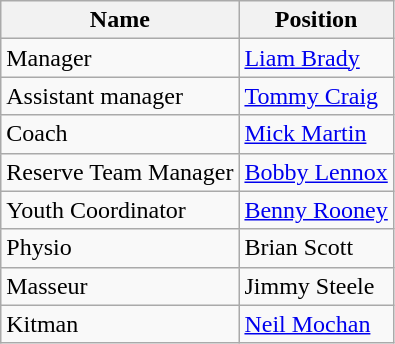<table class="wikitable">
<tr>
<th>Name</th>
<th>Position</th>
</tr>
<tr>
<td>Manager</td>
<td><a href='#'>Liam Brady</a></td>
</tr>
<tr>
<td>Assistant manager</td>
<td><a href='#'>Tommy Craig</a></td>
</tr>
<tr>
<td>Coach</td>
<td><a href='#'>Mick Martin</a></td>
</tr>
<tr>
<td>Reserve Team Manager</td>
<td><a href='#'>Bobby Lennox</a></td>
</tr>
<tr>
<td>Youth Coordinator</td>
<td><a href='#'>Benny Rooney</a></td>
</tr>
<tr>
<td>Physio</td>
<td>Brian Scott</td>
</tr>
<tr>
<td>Masseur</td>
<td>Jimmy Steele</td>
</tr>
<tr>
<td>Kitman</td>
<td><a href='#'>Neil Mochan</a></td>
</tr>
</table>
